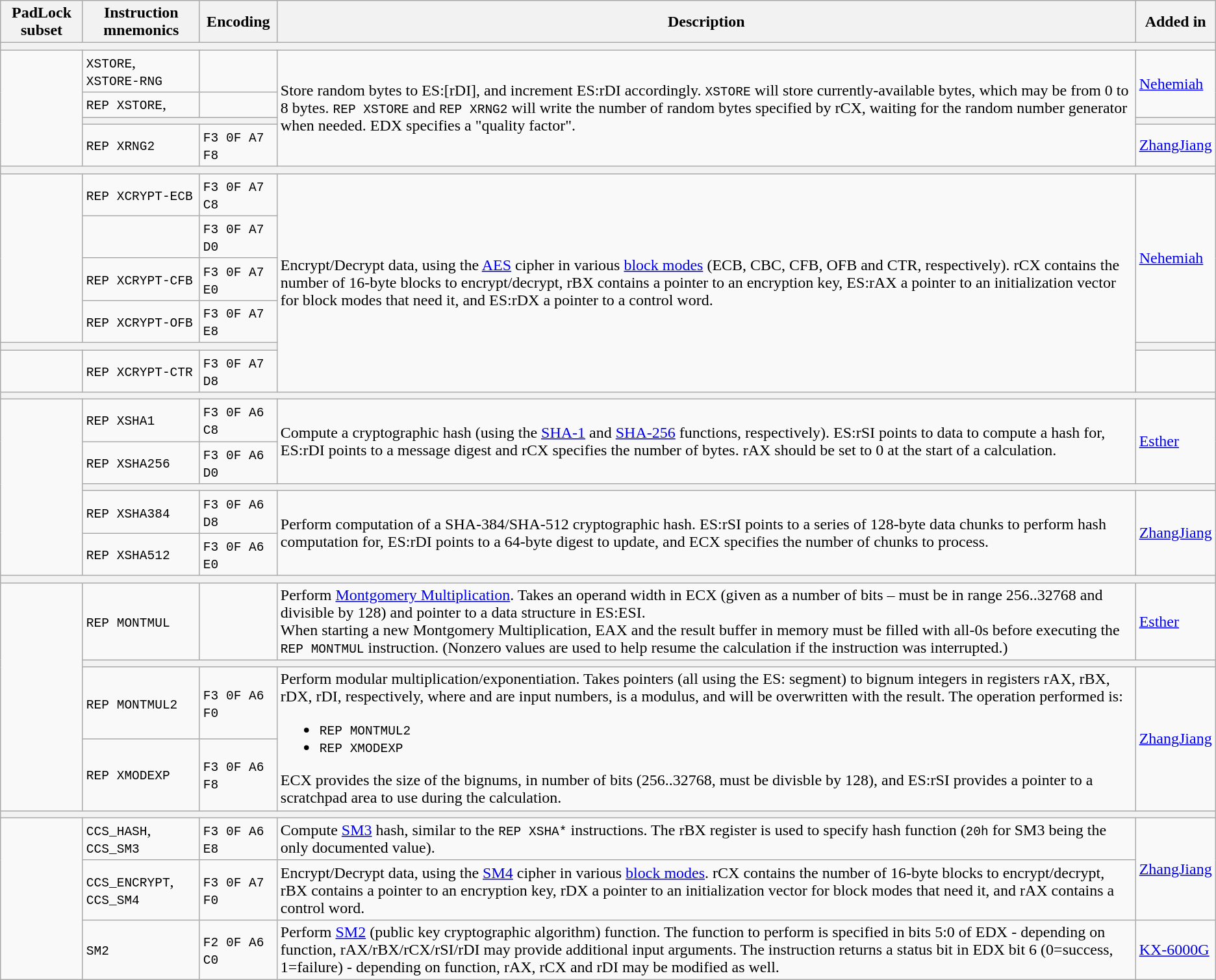<table class="wikitable sortable">
<tr>
<th>PadLock subset</th>
<th>Instruction mnemonics</th>
<th>Encoding</th>
<th>Description</th>
<th>Added in</th>
</tr>
<tr>
<th colspan="5"></th>
</tr>
<tr>
<td rowspan="4"></td>
<td><code>XSTORE</code>,<br><code>XSTORE-RNG</code></td>
<td></td>
<td rowspan="4">Store random bytes to ES:[rDI], and increment ES:rDI accordingly. <code>XSTORE</code> will store currently-available bytes, which may be from 0 to 8 bytes. <code>REP XSTORE</code> and <code>REP XRNG2</code> will write the number of random bytes specified by rCX, waiting for the random number generator when needed. EDX specifies a "quality factor".</td>
<td rowspan="2"><a href='#'>Nehemiah</a><br></td>
</tr>
<tr>
<td><code>REP XSTORE</code>,<br></td>
<td></td>
</tr>
<tr>
<th colspan="2"></th>
<th></th>
</tr>
<tr>
<td><code>REP XRNG2</code></td>
<td><code>F3 0F A7 F8</code></td>
<td><a href='#'>ZhangJiang</a></td>
</tr>
<tr>
<th colspan="5"></th>
</tr>
<tr>
<td rowspan="4"></td>
<td><code>REP XCRYPT-ECB</code></td>
<td><code>F3 0F A7 C8</code></td>
<td rowspan="6">Encrypt/Decrypt data, using the <a href='#'>AES</a> cipher in various <a href='#'>block modes</a> (ECB, CBC, CFB, OFB and CTR, respectively). rCX contains the number of 16-byte blocks to encrypt/decrypt, rBX contains a pointer to an encryption key, ES:rAX a pointer to an initialization vector for block modes that need it, and ES:rDX a pointer to a control word.</td>
<td rowspan="4"><a href='#'>Nehemiah</a><br></td>
</tr>
<tr>
<td></td>
<td><code>F3 0F A7 D0</code></td>
</tr>
<tr>
<td><code>REP XCRYPT-CFB</code></td>
<td><code>F3 0F A7 E0</code></td>
</tr>
<tr>
<td><code>REP XCRYPT-OFB</code></td>
<td><code>F3 0F A7 E8</code></td>
</tr>
<tr>
<th colspan="3"></th>
<th></th>
</tr>
<tr>
<td></td>
<td><code>REP XCRYPT-CTR</code></td>
<td><code>F3 0F A7 D8</code></td>
<td></td>
</tr>
<tr>
<th colspan="5"></th>
</tr>
<tr>
<td rowspan="5"></td>
<td><code>REP XSHA1</code></td>
<td><code>F3 0F A6 C8</code></td>
<td rowspan="2">Compute a cryptographic hash (using the <a href='#'>SHA-1</a> and <a href='#'>SHA-256</a> functions, respectively). ES:rSI points to data to compute a hash for, ES:rDI points to a message digest and rCX specifies the number of bytes. rAX should be set to 0 at the start of a calculation.</td>
<td rowspan="2"><a href='#'>Esther</a></td>
</tr>
<tr>
<td><code>REP XSHA256</code></td>
<td><code>F3 0F A6 D0</code></td>
</tr>
<tr>
<th colspan="4"></th>
</tr>
<tr>
<td><code>REP XSHA384</code></td>
<td><code>F3 0F A6 D8</code></td>
<td rowspan="2">Perform computation of a SHA-384/SHA-512 cryptographic hash. ES:rSI points to a series of 128-byte data chunks to perform hash computation for, ES:rDI points to a 64-byte digest to update, and ECX specifies the number of chunks to process.</td>
<td rowspan="2"><a href='#'>ZhangJiang</a></td>
</tr>
<tr>
<td><code>REP XSHA512</code></td>
<td><code>F3 0F A6 E0</code></td>
</tr>
<tr>
<th colspan="5"></th>
</tr>
<tr>
<td rowspan="4"></td>
<td><code>REP MONTMUL</code></td>
<td></td>
<td>Perform <a href='#'>Montgomery Multiplication</a>. Takes an operand width in ECX (given as a number of bits – must be in range 256..32768 and divisible by 128) and pointer to a data structure in ES:ESI.<br>When starting a new Montgomery Multiplication, EAX and the result buffer in memory must be filled with all-0s before executing the <code>REP MONTMUL</code> instruction. (Nonzero values are used to help resume the calculation if the instruction was interrupted.)</td>
<td><a href='#'>Esther</a></td>
</tr>
<tr>
<th colspan="4"></th>
</tr>
<tr>
<td><code>REP MONTMUL2</code></td>
<td><code>F3 0F A6 F0</code></td>
<td rowspan="2">Perform modular multiplication/exponentiation. Takes pointers (all using the ES: segment) to bignum integers  in registers rAX, rBX, rDX, rDI, respectively, where  and  are input numbers,  is a modulus, and  will be overwritten with the result. The operation performed is:<br><ul><li><code>REP MONTMUL2</code></li><li><code>REP XMODEXP</code></li></ul>ECX provides the size of the bignums, in number of bits (256..32768, must be divisble by 128), and ES:rSI provides a pointer to a scratchpad area to use during the calculation.</td>
<td rowspan="2"><a href='#'>ZhangJiang</a></td>
</tr>
<tr>
<td><code>REP XMODEXP</code></td>
<td><code>F3 0F A6 F8</code></td>
</tr>
<tr>
<th colspan="5"></th>
</tr>
<tr>
<td rowspan="3"></td>
<td><code>CCS_HASH</code>,<br><code>CCS_SM3</code></td>
<td><code>F3 0F A6 E8</code></td>
<td>Compute <a href='#'>SM3</a> hash, similar to the <code>REP XSHA*</code> instructions. The rBX register is used to specify hash function (<code>20h</code> for SM3 being the only documented value).</td>
<td rowspan="2"><a href='#'>ZhangJiang</a></td>
</tr>
<tr>
<td><code>CCS_ENCRYPT</code>,<br><code>CCS_SM4</code></td>
<td><code>F3 0F A7 F0</code></td>
<td>Encrypt/Decrypt data, using the <a href='#'>SM4</a> cipher in various <a href='#'>block modes</a>. rCX contains the number of 16-byte blocks to encrypt/decrypt, rBX contains a pointer to an encryption key, rDX a pointer to an initialization vector for block modes that need it, and rAX contains a control word.</td>
</tr>
<tr>
<td><code>SM2</code></td>
<td><code>F2 0F A6 C0</code></td>
<td>Perform <a href='#'>SM2</a> (public key cryptographic algorithm) function. The function to perform is specified in bits 5:0 of EDX - depending on function, rAX/rBX/rCX/rSI/rDI may provide additional input arguments. The instruction returns a status bit in EDX bit 6 (0=success, 1=failure) - depending on function, rAX, rCX and rDI may be modified as well.</td>
<td><a href='#'>KX-6000G</a></td>
</tr>
</table>
